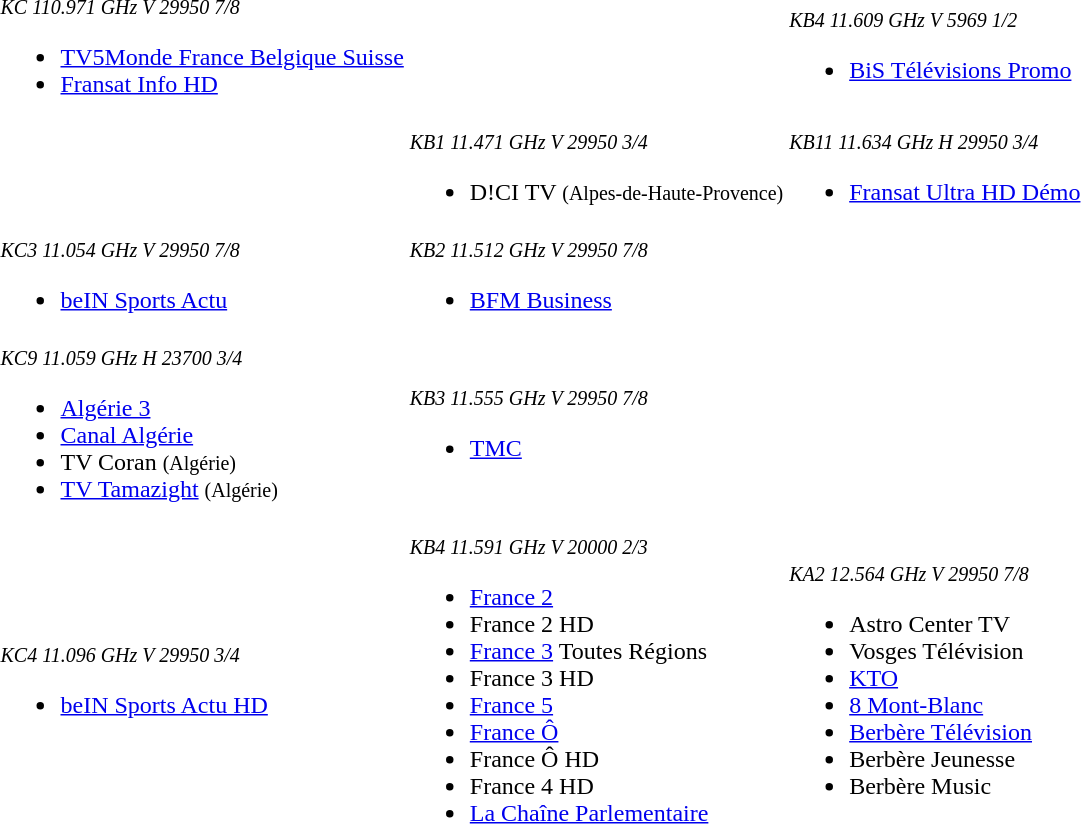<table>
<tr>
<td><small><em>KC 110.971 GHz V 29950 7/8</em></small><br><ul><li><a href='#'>TV5Monde France Belgique Suisse</a></li><li><a href='#'>Fransat Info HD</a></li></ul></td>
<td></td>
<td><small><em>KB4 11.609 GHz V 5969 1/2</em></small><br><ul><li><a href='#'>BiS Télévisions Promo</a></li></ul></td>
</tr>
<tr>
<td></td>
<td><small><em>KB1 11.471 GHz V 29950 3/4</em></small><br><ul><li>D!CI TV <small>(Alpes-de-Haute-Provence)</small></li></ul></td>
<td><small><em>KB11 11.634 GHz H 29950 3/4</em></small><br><ul><li><a href='#'>Fransat Ultra HD Démo</a></li></ul></td>
</tr>
<tr>
<td><small><em>KC3 11.054 GHz V 29950 7/8</em></small><br><ul><li><a href='#'>beIN Sports Actu</a></li></ul></td>
<td><small><em>KB2 11.512 GHz V 29950 7/8</em></small><br><ul><li><a href='#'>BFM Business</a></li></ul></td>
<td></td>
</tr>
<tr>
<td><small><em>KC9 11.059 GHz H 23700 3/4</em></small><br><ul><li><a href='#'>Algérie 3</a></li><li><a href='#'>Canal Algérie</a></li><li>TV Coran <small>(Algérie)</small></li><li><a href='#'>TV Tamazight</a> <small>(Algérie)</small></li></ul></td>
<td><small><em>KB3 11.555 GHz V 29950 7/8</em></small><br><ul><li><a href='#'>TMC</a></li></ul></td>
<td></td>
</tr>
<tr>
<td><small><em>KC4 11.096 GHz V 29950 3/4</em></small><br><ul><li><a href='#'>beIN Sports Actu HD</a></li></ul></td>
<td><small><em>KB4 11.591 GHz V 20000 2/3</em></small><br><ul><li><a href='#'>France 2</a></li><li>France 2 HD</li><li><a href='#'>France 3</a> Toutes Régions</li><li>France 3 HD</li><li><a href='#'>France 5</a></li><li><a href='#'>France Ô</a></li><li>France Ô HD</li><li>France 4 HD</li><li><a href='#'>La Chaîne Parlementaire</a></li></ul></td>
<td><small><em>KA2 12.564 GHz V 29950 7/8</em></small><br><ul><li>Astro Center TV</li><li>Vosges Télévision</li><li><a href='#'>KTO</a></li><li><a href='#'>8 Mont-Blanc</a></li><li><a href='#'>Berbère Télévision</a></li><li>Berbère Jeunesse</li><li>Berbère Music</li></ul></td>
</tr>
</table>
